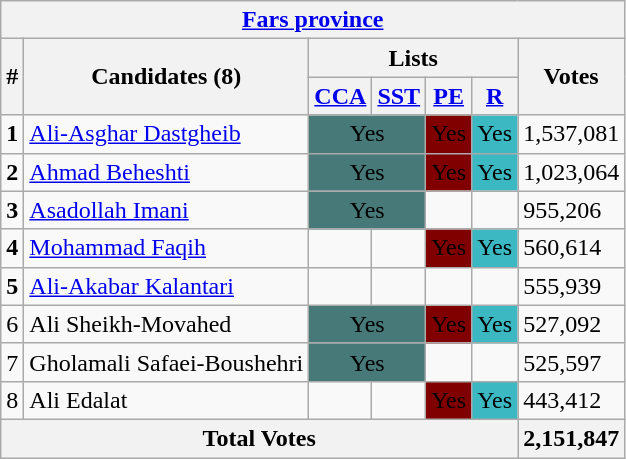<table class=wikitable style=text-align:left>
<tr>
<th colspan="7" align=center><a href='#'>Fars province</a></th>
</tr>
<tr>
<th rowspan="2">#</th>
<th rowspan="2">Candidates (8)</th>
<th colspan="4">Lists</th>
<th rowspan="2">Votes</th>
</tr>
<tr>
<th><a href='#'>CCA</a></th>
<th><a href='#'>SST</a></th>
<th><a href='#'>PE</a></th>
<th><a href='#'>R</a></th>
</tr>
<tr>
<td><strong>1</strong></td>
<td><a href='#'>Ali-Asghar Dastgheib</a></td>
<td colspan="2" align=center style="background:#477979;"><span>Yes</span></td>
<td style="background:#800000;"><span>Yes</span></td>
<td style="background:#3cb8c2;"><span>Yes</span></td>
<td>1,537,081</td>
</tr>
<tr>
<td><strong>2</strong></td>
<td><a href='#'>Ahmad Beheshti</a></td>
<td colspan="2" align=center style="background:#477979;"><span>Yes</span></td>
<td style="background:#800000;"><span>Yes</span></td>
<td style="background:#3cb8c2;"><span>Yes</span></td>
<td>1,023,064</td>
</tr>
<tr>
<td><strong>3</strong></td>
<td><a href='#'>Asadollah Imani</a></td>
<td colspan="2" align=center style="background:#477979;"><span>Yes</span></td>
<td></td>
<td></td>
<td>955,206</td>
</tr>
<tr>
<td><strong>4</strong></td>
<td><a href='#'>Mohammad Faqih</a></td>
<td></td>
<td></td>
<td style="background:#800000;"><span>Yes</span></td>
<td style="background:#3cb8c2;"><span>Yes</span></td>
<td>560,614</td>
</tr>
<tr>
<td><strong>5</strong></td>
<td><a href='#'>Ali-Akabar Kalantari</a></td>
<td></td>
<td></td>
<td></td>
<td></td>
<td>555,939</td>
</tr>
<tr>
<td>6</td>
<td>Ali Sheikh-Movahed</td>
<td colspan="2" align=center style="background:#477979;"><span>Yes</span></td>
<td style="background:#800000;"><span>Yes</span></td>
<td style="background:#3cb8c2;"><span>Yes</span></td>
<td>527,092</td>
</tr>
<tr>
<td>7</td>
<td>Gholamali Safaei-Boushehri</td>
<td colspan="2" align=center style="background:#477979;"><span>Yes</span></td>
<td></td>
<td></td>
<td>525,597</td>
</tr>
<tr>
<td>8</td>
<td>Ali Edalat</td>
<td></td>
<td></td>
<td style="background:#800000;"><span>Yes</span></td>
<td style="background:#3cb8c2;"><span>Yes</span></td>
<td>443,412</td>
</tr>
<tr>
<th colspan="6">Total Votes</th>
<th colspan="2">2,151,847</th>
</tr>
</table>
